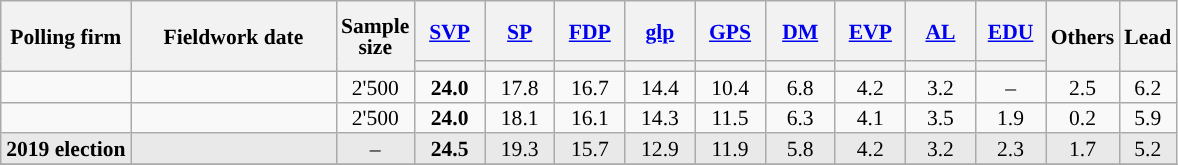<table class="wikitable sortable" style="text-align:center;font-size:90%;line-height:14px;">
<tr style="height:40px;">
<th style="width:80px;" rowspan="2">Polling firm</th>
<th style="width:130px;" rowspan="2">Fieldwork date</th>
<th style="width:35px;" rowspan="2">Sample<br>size</th>
<th class="unsortable" style="width:40px;"><a href='#'>SVP</a></th>
<th class="unsortable" style="width:40px;"><a href='#'>SP</a></th>
<th class="unsortable" style="width:40px;"><a href='#'>FDP</a></th>
<th class="unsortable" style="width:40px;"><a href='#'>glp</a></th>
<th class="unsortable" style="width:40px;"><a href='#'>GPS</a></th>
<th class="unsortable" style="width:40px;"><a href='#'>DM</a></th>
<th class="unsortable" style="width:40px;"><a href='#'>EVP</a></th>
<th class="unsortable" style="width:40px;"><a href='#'>AL</a></th>
<th class="unsortable" style="width:40px;"><a href='#'>EDU</a></th>
<th class="unsortable" style="width:30px;" rowspan="2">Others</th>
<th style="width:30px;" rowspan="2">Lead</th>
</tr>
<tr>
<th style="background:"></th>
<th style="background:"></th>
<th style="background:"></th>
<th style="background:"></th>
<th style="background:"></th>
<th style="background:"></th>
<th style="background:"></th>
<th style="background:"></th>
<th style="background:"></th>
</tr>
<tr>
<td></td>
<td></td>
<td>2'500</td>
<td style="background:#"><strong>24.0</strong></td>
<td>17.8</td>
<td>16.7</td>
<td>14.4</td>
<td>10.4</td>
<td>6.8</td>
<td>4.2</td>
<td>3.2</td>
<td>–</td>
<td>2.5</td>
<td style="background:">6.2</td>
</tr>
<tr>
<td></td>
<td></td>
<td>2'500</td>
<td style="background:#"><strong>24.0</strong></td>
<td>18.1</td>
<td>16.1</td>
<td>14.3</td>
<td>11.5</td>
<td>6.3</td>
<td>4.1</td>
<td>3.5</td>
<td>1.9</td>
<td>0.2</td>
<td style="background:">5.9</td>
</tr>
<tr style="background:#E9E9E9;">
<td><strong>2019 election</strong></td>
<td></td>
<td>–</td>
<td style="background:#"><strong>24.5</strong></td>
<td>19.3</td>
<td>15.7</td>
<td>12.9</td>
<td>11.9</td>
<td>5.8</td>
<td>4.2</td>
<td>3.2</td>
<td>2.3</td>
<td>1.7</td>
<td style="background:">5.2</td>
</tr>
<tr>
</tr>
</table>
